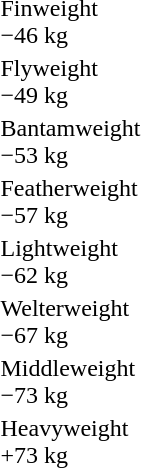<table>
<tr>
<td rowspan=2>Finweight<br>−46 kg<br></td>
<td rowspan=2></td>
<td rowspan=2></td>
<td></td>
</tr>
<tr>
<td></td>
</tr>
<tr>
<td rowspan=2>Flyweight<br>−49 kg<br></td>
<td rowspan=2></td>
<td rowspan=2></td>
<td></td>
</tr>
<tr>
<td></td>
</tr>
<tr>
<td rowspan=2>Bantamweight<br>−53 kg<br></td>
<td rowspan=2></td>
<td rowspan=2></td>
<td></td>
</tr>
<tr>
<td></td>
</tr>
<tr>
<td rowspan=2>Featherweight<br>−57 kg<br></td>
<td rowspan=2></td>
<td rowspan=2></td>
<td></td>
</tr>
<tr>
<td></td>
</tr>
<tr>
<td rowspan=2>Lightweight<br>−62 kg<br></td>
<td rowspan=2></td>
<td rowspan=2></td>
<td></td>
</tr>
<tr>
<td></td>
</tr>
<tr>
<td rowspan=2>Welterweight<br>−67 kg<br></td>
<td rowspan=2></td>
<td rowspan=2></td>
<td></td>
</tr>
<tr>
<td></td>
</tr>
<tr>
<td rowspan=2>Middleweight<br>−73 kg<br></td>
<td rowspan=2></td>
<td rowspan=2></td>
<td></td>
</tr>
<tr>
<td></td>
</tr>
<tr>
<td rowspan=2>Heavyweight<br>+73 kg<br></td>
<td rowspan=2></td>
<td rowspan=2></td>
<td></td>
</tr>
<tr>
<td></td>
</tr>
</table>
